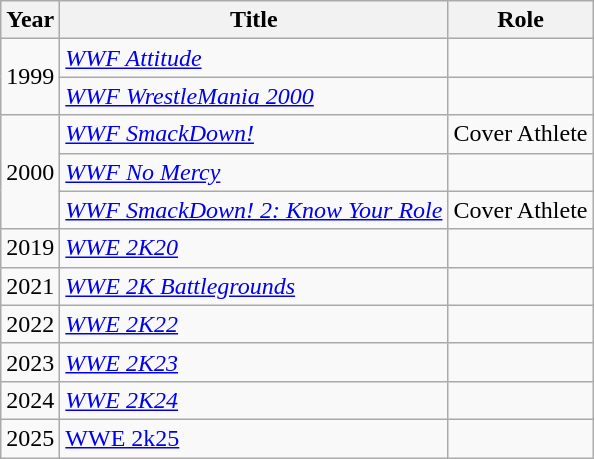<table class="wikitable">
<tr>
<th scope="col">Year</th>
<th scope="col">Title</th>
<th scope="col">Role</th>
</tr>
<tr>
<td rowspan=2>1999</td>
<td scope="row"><em><a href='#'>WWF Attitude</a></em></td>
<td></td>
</tr>
<tr>
<td scope="row"><em><a href='#'>WWF WrestleMania 2000</a></em></td>
<td></td>
</tr>
<tr>
<td rowspan=3>2000</td>
<td scope="row"><em><a href='#'>WWF SmackDown!</a></em></td>
<td>Cover Athlete</td>
</tr>
<tr>
<td scope="row"><em><a href='#'>WWF No Mercy</a></em></td>
<td></td>
</tr>
<tr>
<td scope="row"><em><a href='#'>WWF SmackDown! 2: Know Your Role</a></em></td>
<td>Cover Athlete</td>
</tr>
<tr>
<td>2019</td>
<td scope="row"><em><a href='#'>WWE 2K20</a></em></td>
<td></td>
</tr>
<tr>
<td>2021</td>
<td scope="row"><em><a href='#'>WWE 2K Battlegrounds</a></em></td>
<td></td>
</tr>
<tr>
<td>2022</td>
<td scope="row"><em><a href='#'>WWE 2K22</a></em></td>
<td></td>
</tr>
<tr>
<td>2023</td>
<td scope="row"><em><a href='#'>WWE 2K23</a></em></td>
<td></td>
</tr>
<tr>
<td>2024</td>
<td><em><a href='#'>WWE 2K24</a></em></td>
<td></td>
</tr>
<tr>
<td>2025</td>
<td><a href='#'>WWE 2k25</a></td>
<td></td>
</tr>
</table>
